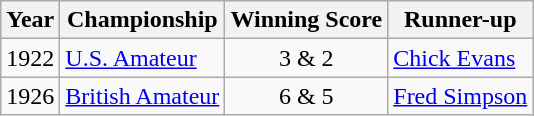<table class="wikitable">
<tr>
<th>Year</th>
<th>Championship</th>
<th>Winning Score</th>
<th>Runner-up</th>
</tr>
<tr>
<td>1922</td>
<td><a href='#'>U.S. Amateur</a></td>
<td align=center>3 & 2</td>
<td> <a href='#'>Chick Evans</a></td>
</tr>
<tr>
<td>1926</td>
<td><a href='#'>British Amateur</a></td>
<td align=center>6 & 5</td>
<td> <a href='#'>Fred Simpson</a></td>
</tr>
</table>
